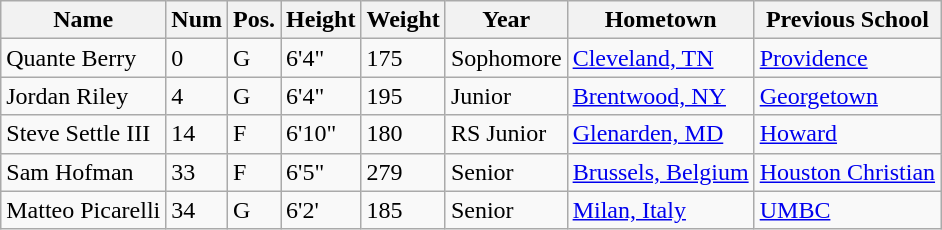<table class="wikitable sortable" border="1">
<tr>
<th>Name</th>
<th>Num</th>
<th>Pos.</th>
<th>Height</th>
<th>Weight</th>
<th>Year</th>
<th>Hometown</th>
<th class="unsortable">Previous School</th>
</tr>
<tr>
<td>Quante Berry</td>
<td>0</td>
<td>G</td>
<td>6'4"</td>
<td>175</td>
<td>Sophomore</td>
<td><a href='#'>Cleveland, TN</a></td>
<td><a href='#'>Providence</a></td>
</tr>
<tr>
<td>Jordan Riley</td>
<td>4</td>
<td>G</td>
<td>6'4"</td>
<td>195</td>
<td>Junior</td>
<td><a href='#'>Brentwood, NY</a></td>
<td><a href='#'>Georgetown</a></td>
</tr>
<tr>
<td>Steve Settle III</td>
<td>14</td>
<td>F</td>
<td>6'10"</td>
<td>180</td>
<td>RS Junior</td>
<td><a href='#'>Glenarden, MD</a></td>
<td><a href='#'>Howard</a></td>
</tr>
<tr>
<td>Sam Hofman</td>
<td>33</td>
<td>F</td>
<td>6'5"</td>
<td>279</td>
<td>Senior</td>
<td><a href='#'>Brussels, Belgium</a></td>
<td><a href='#'>Houston Christian</a></td>
</tr>
<tr>
<td>Matteo Picarelli</td>
<td>34</td>
<td>G</td>
<td>6'2'</td>
<td>185</td>
<td>Senior</td>
<td><a href='#'>Milan, Italy</a></td>
<td><a href='#'>UMBC</a></td>
</tr>
</table>
